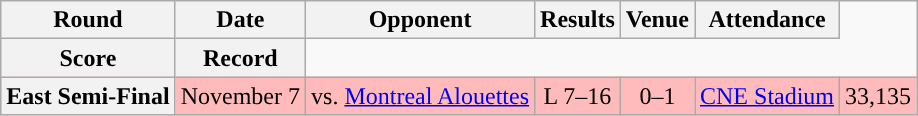<table class="wikitable" style="text-align:center">
<tr>
<th>Round</th>
<th>Date</th>
<th>Opponent</th>
<th>Results</th>
<th>Venue</th>
<th>Attendance</th>
</tr>
<tr>
<th>Score</th>
<th>Record</th>
</tr>
<tr style="background:#ffbbbb">
<th>East Semi-Final</th>
<td>November 7</td>
<td>vs. <a href='#'>Montreal Alouettes</a></td>
<td>L 7–16</td>
<td>0–1</td>
<td><a href='#'>CNE Stadium</a></td>
<td>33,135</td>
</tr>
</table>
